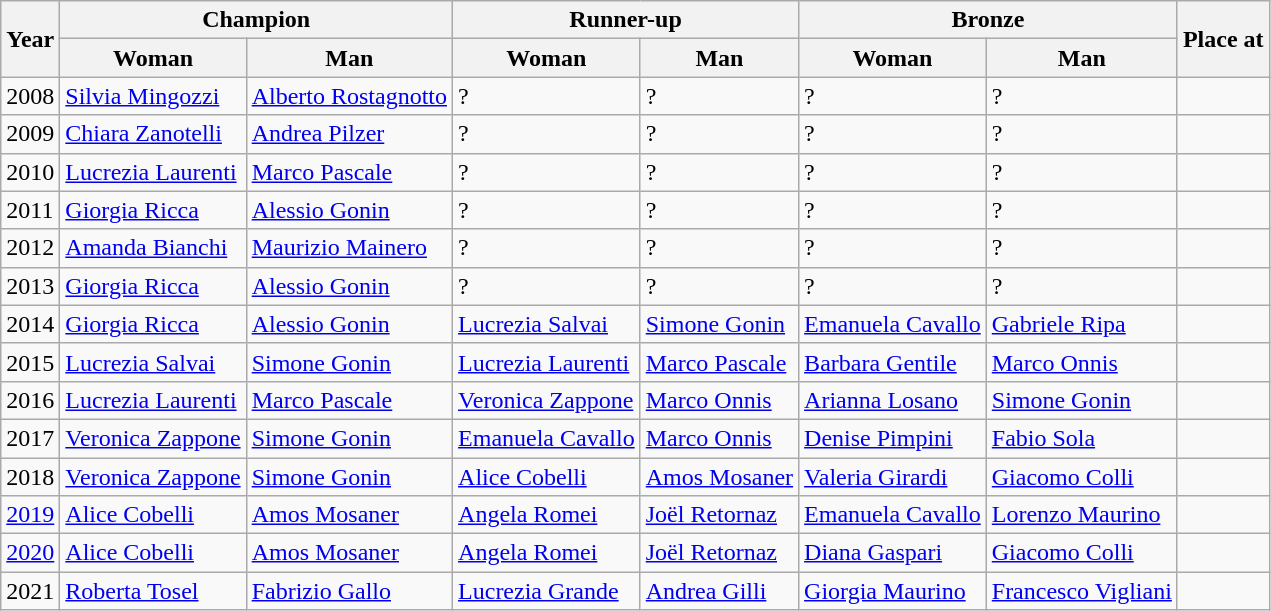<table class="wikitable">
<tr>
<th rowspan="2">Year</th>
<th colspan=2>Champion</th>
<th colspan=2>Runner-up</th>
<th colspan=2>Bronze</th>
<th rowspan=2>Place at<br></th>
</tr>
<tr>
<th>Woman</th>
<th>Man</th>
<th>Woman</th>
<th>Man</th>
<th>Woman</th>
<th>Man</th>
</tr>
<tr>
<td>2008</td>
<td><a href='#'>Silvia Mingozzi</a></td>
<td><a href='#'>Alberto Rostagnotto</a></td>
<td>?</td>
<td>?</td>
<td>?</td>
<td>?</td>
<td></td>
</tr>
<tr>
<td>2009</td>
<td><a href='#'>Chiara Zanotelli</a></td>
<td><a href='#'>Andrea Pilzer</a></td>
<td>?</td>
<td>?</td>
<td>?</td>
<td>?</td>
<td></td>
</tr>
<tr>
<td>2010</td>
<td><a href='#'>Lucrezia Laurenti</a></td>
<td><a href='#'>Marco Pascale</a></td>
<td>?</td>
<td>?</td>
<td>?</td>
<td>?</td>
<td></td>
</tr>
<tr>
<td>2011</td>
<td><a href='#'>Giorgia Ricca</a></td>
<td><a href='#'>Alessio Gonin</a></td>
<td>?</td>
<td>?</td>
<td>?</td>
<td>?</td>
<td></td>
</tr>
<tr>
<td>2012</td>
<td><a href='#'>Amanda Bianchi</a></td>
<td><a href='#'>Maurizio Mainero</a></td>
<td>?</td>
<td>?</td>
<td>?</td>
<td>?</td>
<td></td>
</tr>
<tr>
<td>2013</td>
<td><a href='#'>Giorgia Ricca</a></td>
<td><a href='#'>Alessio Gonin</a></td>
<td>?</td>
<td>?</td>
<td>?</td>
<td>?</td>
<td></td>
</tr>
<tr>
<td>2014</td>
<td><a href='#'>Giorgia Ricca</a></td>
<td><a href='#'>Alessio Gonin</a></td>
<td><a href='#'>Lucrezia Salvai</a></td>
<td><a href='#'>Simone Gonin</a></td>
<td><a href='#'>Emanuela Cavallo</a></td>
<td><a href='#'>Gabriele Ripa</a></td>
<td></td>
</tr>
<tr>
<td>2015</td>
<td><a href='#'>Lucrezia Salvai</a></td>
<td><a href='#'>Simone Gonin</a></td>
<td><a href='#'>Lucrezia Laurenti</a></td>
<td><a href='#'>Marco Pascale</a></td>
<td><a href='#'>Barbara Gentile</a></td>
<td><a href='#'>Marco Onnis</a></td>
<td></td>
</tr>
<tr>
<td>2016</td>
<td><a href='#'>Lucrezia Laurenti</a></td>
<td><a href='#'>Marco Pascale</a></td>
<td><a href='#'>Veronica Zappone</a></td>
<td><a href='#'>Marco Onnis</a></td>
<td><a href='#'>Arianna Losano</a></td>
<td><a href='#'>Simone Gonin</a></td>
<td></td>
</tr>
<tr>
<td>2017</td>
<td><a href='#'>Veronica Zappone</a></td>
<td><a href='#'>Simone Gonin</a></td>
<td><a href='#'>Emanuela Cavallo</a></td>
<td><a href='#'>Marco Onnis</a></td>
<td><a href='#'>Denise Pimpini</a></td>
<td><a href='#'>Fabio Sola</a></td>
<td></td>
</tr>
<tr>
<td>2018</td>
<td><a href='#'>Veronica Zappone</a></td>
<td><a href='#'>Simone Gonin</a></td>
<td><a href='#'>Alice Cobelli</a></td>
<td><a href='#'>Amos Mosaner</a></td>
<td><a href='#'>Valeria Girardi</a></td>
<td><a href='#'>Giacomo Colli</a></td>
<td></td>
</tr>
<tr>
<td><a href='#'>2019</a></td>
<td><a href='#'>Alice Cobelli</a></td>
<td><a href='#'>Amos Mosaner</a></td>
<td><a href='#'>Angela Romei</a></td>
<td><a href='#'>Joël Retornaz</a></td>
<td><a href='#'>Emanuela Cavallo</a></td>
<td><a href='#'>Lorenzo Maurino</a></td>
<td></td>
</tr>
<tr>
<td><a href='#'>2020</a></td>
<td><a href='#'>Alice Cobelli</a></td>
<td><a href='#'>Amos Mosaner</a></td>
<td><a href='#'>Angela Romei</a></td>
<td><a href='#'>Joël Retornaz</a></td>
<td><a href='#'>Diana Gaspari</a></td>
<td><a href='#'>Giacomo Colli</a></td>
<td></td>
</tr>
<tr>
<td>2021</td>
<td><a href='#'>Roberta Tosel</a></td>
<td><a href='#'>Fabrizio Gallo</a></td>
<td><a href='#'>Lucrezia Grande</a></td>
<td><a href='#'>Andrea Gilli</a></td>
<td><a href='#'>Giorgia Maurino</a></td>
<td><a href='#'>Francesco Vigliani</a></td>
<td></td>
</tr>
</table>
